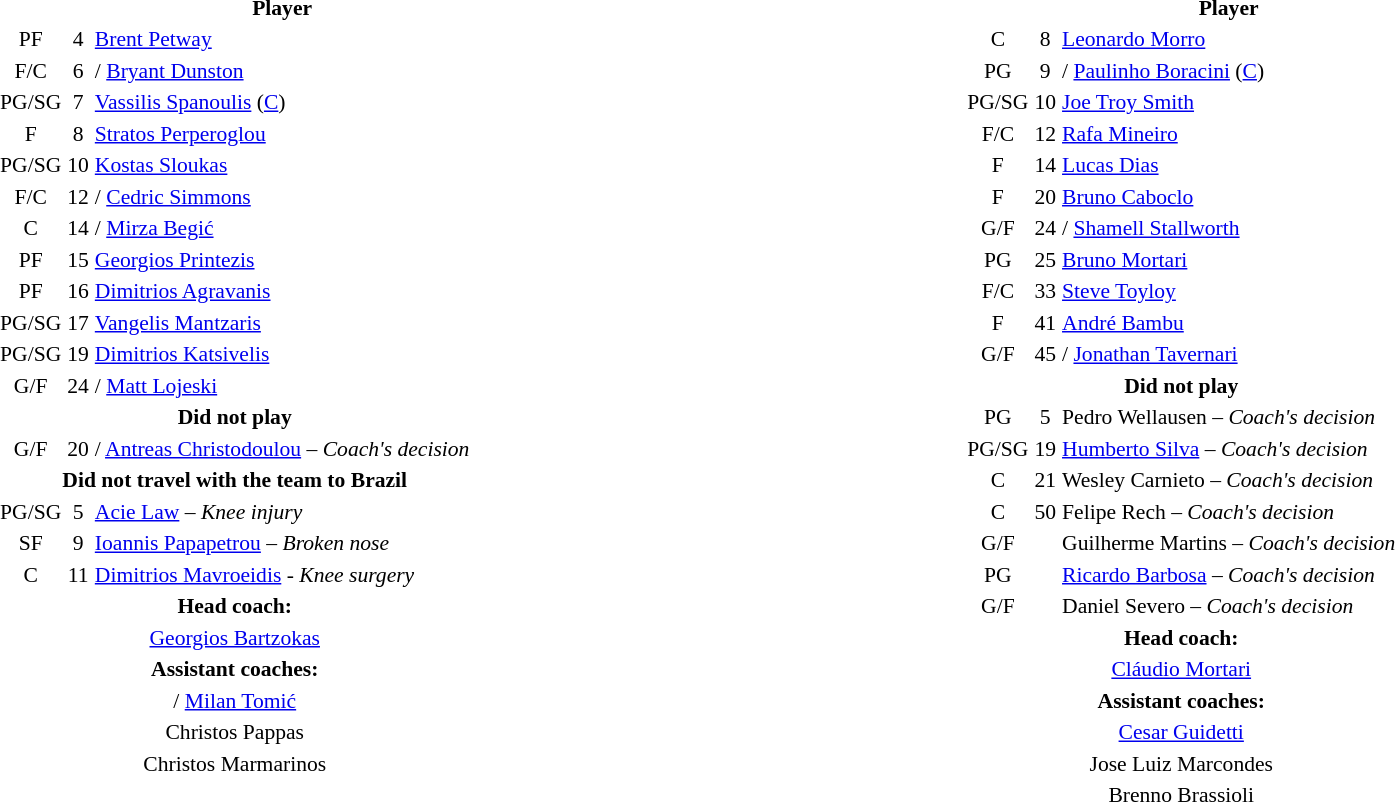<table width=100%>
<tr>
<td valign="top" width="50%"><br><table class="toccolours sortable" style="font-size:90%; text-align:center;" align=center>
<tr>
<th></th>
<th></th>
<th>Player</th>
</tr>
<tr>
<td>PF</td>
<td>4</td>
<td align=left> <a href='#'>Brent Petway</a></td>
</tr>
<tr>
<td>F/C</td>
<td>6</td>
<td align=left>/ <a href='#'>Bryant Dunston</a></td>
</tr>
<tr>
<td>PG/SG</td>
<td>7</td>
<td align=left> <a href='#'>Vassilis Spanoulis</a> (<a href='#'>C</a>)</td>
</tr>
<tr>
<td>F</td>
<td>8</td>
<td align=left> <a href='#'>Stratos Perperoglou</a></td>
</tr>
<tr>
<td>PG/SG</td>
<td>10</td>
<td align=left> <a href='#'>Kostas Sloukas</a></td>
</tr>
<tr>
<td>F/C</td>
<td>12</td>
<td align=left>/ <a href='#'>Cedric Simmons</a></td>
</tr>
<tr>
<td>C</td>
<td>14</td>
<td align=left>/ <a href='#'>Mirza Begić</a></td>
</tr>
<tr>
<td>PF</td>
<td>15</td>
<td align=left> <a href='#'>Georgios Printezis</a></td>
</tr>
<tr>
<td>PF</td>
<td>16</td>
<td align=left> <a href='#'>Dimitrios Agravanis</a></td>
</tr>
<tr>
<td>PG/SG</td>
<td>17</td>
<td align=left> <a href='#'>Vangelis Mantzaris</a></td>
</tr>
<tr>
<td>PG/SG</td>
<td>19</td>
<td align=left> <a href='#'>Dimitrios Katsivelis</a></td>
</tr>
<tr>
<td>G/F</td>
<td>24</td>
<td align=left>/ <a href='#'>Matt Lojeski</a></td>
</tr>
<tr class="sortbottom">
<td colspan=3 style="text-align:center;"><strong>Did not play</strong></td>
</tr>
<tr>
<td>G/F</td>
<td>20</td>
<td align=left>/ <a href='#'>Antreas Christodoulou</a> – <em>Coach's decision</em></td>
</tr>
<tr class="sortbottom">
<td colspan=3 style="text-align:center;"><strong>Did not travel with the team to Brazil</strong></td>
</tr>
<tr>
<td>PG/SG</td>
<td>5</td>
<td align=left> <a href='#'>Acie Law</a> – <em>Knee injury</em></td>
</tr>
<tr>
<td>SF</td>
<td>9</td>
<td align=left> <a href='#'>Ioannis Papapetrou</a> – <em>Broken nose</em></td>
</tr>
<tr>
<td>C</td>
<td>11</td>
<td align=left> <a href='#'>Dimitrios Mavroeidis</a> - <em>Knee surgery</em></td>
</tr>
<tr class="sortbottom">
<td colspan=3><strong>Head coach:</strong></td>
</tr>
<tr class="sortbottom">
<td colspan=4 align=center> <a href='#'>Georgios Bartzokas</a></td>
</tr>
<tr class="sortbottom">
<td colspan=3><strong>Assistant coaches:</strong></td>
</tr>
<tr class="sortbottom">
<td colspan=4 align=center>/ <a href='#'>Milan Tomić</a></td>
</tr>
<tr class="sortbottom">
<td colspan=4 align=center> Christos Pappas</td>
</tr>
<tr class="sortbottom">
<td colspan=4 align=center> Christos Marmarinos</td>
</tr>
</table>
</td>
<td valign="top" width="50%"><br><table class="toccolours sortable" style="font-size:90%; text-align:center;" align=center>
<tr>
<th></th>
<th></th>
<th>Player</th>
</tr>
<tr>
<td>C</td>
<td>8</td>
<td align=left> <a href='#'>Leonardo Morro</a></td>
</tr>
<tr>
<td>PG</td>
<td>9</td>
<td align=left>/ <a href='#'>Paulinho Boracini</a> (<a href='#'>C</a>)</td>
</tr>
<tr>
<td>PG/SG</td>
<td>10</td>
<td align=left> <a href='#'>Joe Troy Smith</a></td>
</tr>
<tr>
<td>F/C</td>
<td>12</td>
<td align=left> <a href='#'>Rafa Mineiro</a></td>
</tr>
<tr>
<td>F</td>
<td>14</td>
<td align=left> <a href='#'>Lucas Dias</a></td>
</tr>
<tr>
<td>F</td>
<td>20</td>
<td align=left> <a href='#'>Bruno Caboclo</a></td>
</tr>
<tr>
<td>G/F</td>
<td>24</td>
<td align=left>/ <a href='#'>Shamell Stallworth</a></td>
</tr>
<tr>
<td>PG</td>
<td>25</td>
<td align=left> <a href='#'>Bruno Mortari</a></td>
</tr>
<tr>
<td>F/C</td>
<td>33</td>
<td align=left> <a href='#'>Steve Toyloy</a></td>
</tr>
<tr>
<td>F</td>
<td>41</td>
<td align=left> <a href='#'>André Bambu</a></td>
</tr>
<tr>
<td>G/F</td>
<td>45</td>
<td align=left>/ <a href='#'>Jonathan Tavernari</a></td>
</tr>
<tr class="sortbottom">
<td colspan=3 style="text-align:center;"><strong>Did not play</strong></td>
</tr>
<tr>
<td>PG</td>
<td>5</td>
<td align=left> Pedro Wellausen – <em>Coach's decision</em></td>
</tr>
<tr>
<td>PG/SG</td>
<td>19</td>
<td align=left> <a href='#'>Humberto Silva</a> – <em>Coach's decision</em></td>
</tr>
<tr>
<td>C</td>
<td>21</td>
<td align=left> Wesley Carnieto – <em>Coach's decision</em></td>
</tr>
<tr>
<td>C</td>
<td>50</td>
<td align=left> Felipe Rech – <em>Coach's decision</em></td>
</tr>
<tr>
<td>G/F</td>
<td></td>
<td align=left> Guilherme Martins – <em>Coach's decision</em></td>
</tr>
<tr>
<td>PG</td>
<td></td>
<td align=left> <a href='#'>Ricardo Barbosa</a> – <em>Coach's decision</em></td>
</tr>
<tr>
<td>G/F</td>
<td></td>
<td align=left> Daniel Severo – <em>Coach's decision</em></td>
</tr>
<tr class="sortbottom">
<td colspan=3><strong>Head coach:</strong></td>
</tr>
<tr class="sortbottom">
<td colspan=4 align=center> <a href='#'>Cláudio Mortari</a></td>
</tr>
<tr class="sortbottom">
<td colspan=3><strong>Assistant coaches:</strong></td>
</tr>
<tr class="sortbottom">
<td colspan=4 align=center> <a href='#'>Cesar Guidetti</a></td>
</tr>
<tr class="sortbottom">
<td colspan=4 align=center> Jose Luiz Marcondes</td>
</tr>
<tr class="sortbottom">
<td colspan=4 align=center> Brenno Brassioli</td>
</tr>
</table>
</td>
</tr>
</table>
